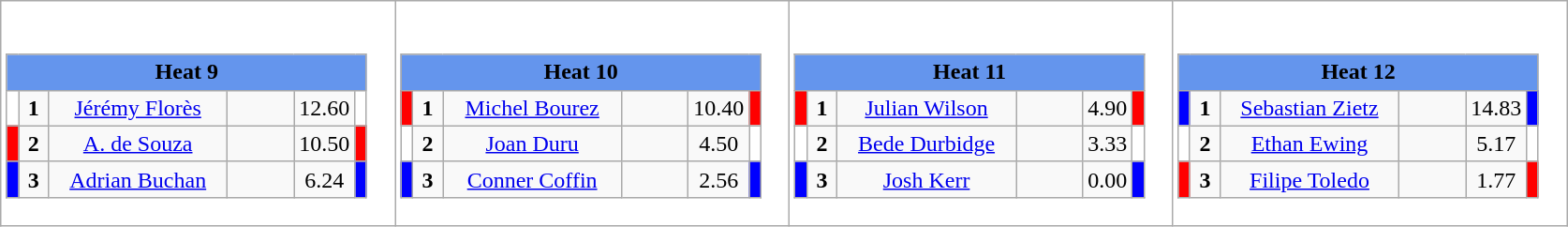<table class="wikitable" style="background:#fff;">
<tr>
<td><div><br><table class="wikitable">
<tr>
<td colspan="6"  style="text-align:center; background:#6495ed;"><strong>Heat 9</strong></td>
</tr>
<tr>
<td style="width:01px; background: #fff;"></td>
<td style="width:14px; text-align:center;"><strong>1</strong></td>
<td style="width:120px; text-align:center;"><a href='#'>Jérémy Florès</a></td>
<td style="width:40px; text-align:center;"></td>
<td style="width:20px; text-align:center;">12.60</td>
<td style="width:01px; background: #fff;"></td>
</tr>
<tr>
<td style="width:01px; background: #f00;"></td>
<td style="width:14px; text-align:center;"><strong>2</strong></td>
<td style="width:120px; text-align:center;"><a href='#'>A. de Souza</a></td>
<td style="width:40px; text-align:center;"></td>
<td style="width:20px; text-align:center;">10.50</td>
<td style="width:01px; background: #f00;"></td>
</tr>
<tr>
<td style="width:01px; background: #00f;"></td>
<td style="width:14px; text-align:center;"><strong>3</strong></td>
<td style="width:120px; text-align:center;"><a href='#'>Adrian Buchan</a></td>
<td style="width:40px; text-align:center;"></td>
<td style="width:20px; text-align:center;">6.24</td>
<td style="width:01px; background: #00f;"></td>
</tr>
</table>
</div></td>
<td><div><br><table class="wikitable">
<tr>
<td colspan="6"  style="text-align:center; background:#6495ed;"><strong>Heat 10</strong></td>
</tr>
<tr>
<td style="width:01px; background: #f00;"></td>
<td style="width:14px; text-align:center;"><strong>1</strong></td>
<td style="width:120px; text-align:center;"><a href='#'>Michel Bourez</a></td>
<td style="width:40px; text-align:center;"></td>
<td style="width:20px; text-align:center;">10.40</td>
<td style="width:01px; background: #f00;"></td>
</tr>
<tr>
<td style="width:01px; background: #fff;"></td>
<td style="width:14px; text-align:center;"><strong>2</strong></td>
<td style="width:120px; text-align:center;"><a href='#'>Joan Duru</a></td>
<td style="width:40px; text-align:center;"></td>
<td style="width:20px; text-align:center;">4.50</td>
<td style="width:01px; background: #fff;"></td>
</tr>
<tr>
<td style="width:01px; background: #00f;"></td>
<td style="width:14px; text-align:center;"><strong>3</strong></td>
<td style="width:120px; text-align:center;"><a href='#'>Conner Coffin</a></td>
<td style="width:40px; text-align:center;"></td>
<td style="width:20px; text-align:center;">2.56</td>
<td style="width:01px; background: #00f;"></td>
</tr>
</table>
</div></td>
<td><div><br><table class="wikitable">
<tr>
<td colspan="6"  style="text-align:center; background:#6495ed;"><strong>Heat 11</strong></td>
</tr>
<tr>
<td style="width:01px; background: #f00;"></td>
<td style="width:14px; text-align:center;"><strong>1</strong></td>
<td style="width:120px; text-align:center;"><a href='#'>Julian Wilson</a></td>
<td style="width:40px; text-align:center;"></td>
<td style="width:20px; text-align:center;">4.90</td>
<td style="width:01px; background: #f00;"></td>
</tr>
<tr>
<td style="width:01px; background: #fff;"></td>
<td style="width:14px; text-align:center;"><strong>2</strong></td>
<td style="width:120px; text-align:center;"><a href='#'>Bede Durbidge</a></td>
<td style="width:40px; text-align:center;"></td>
<td style="width:20px; text-align:center;">3.33</td>
<td style="width:01px; background: #fff;"></td>
</tr>
<tr>
<td style="width:01px; background: #00f;"></td>
<td style="width:14px; text-align:center;"><strong>3</strong></td>
<td style="width:120px; text-align:center;"><a href='#'>Josh Kerr</a></td>
<td style="width:40px; text-align:center;"></td>
<td style="width:20px; text-align:center;">0.00</td>
<td style="width:01px; background: #00f;"></td>
</tr>
</table>
</div></td>
<td><div><br><table class="wikitable">
<tr>
<td colspan="6"  style="text-align:center; background:#6495ed;"><strong>Heat 12</strong></td>
</tr>
<tr>
<td style="width:01px; background: #00f;"></td>
<td style="width:14px; text-align:center;"><strong>1</strong></td>
<td style="width:120px; text-align:center;"><a href='#'>Sebastian Zietz</a></td>
<td style="width:40px; text-align:center;"></td>
<td style="width:20px; text-align:center;">14.83</td>
<td style="width:01px; background: #00f;"></td>
</tr>
<tr>
<td style="width:01px; background: #fff;"></td>
<td style="width:14px; text-align:center;"><strong>2</strong></td>
<td style="width:120px; text-align:center;"><a href='#'>Ethan Ewing</a></td>
<td style="width:40px; text-align:center;"></td>
<td style="width:20px; text-align:center;">5.17</td>
<td style="width:01px; background: #fff;"></td>
</tr>
<tr>
<td style="width:01px; background: #f00;"></td>
<td style="width:14px; text-align:center;"><strong>3</strong></td>
<td style="width:120px; text-align:center;"><a href='#'>Filipe Toledo</a></td>
<td style="width:40px; text-align:center;"></td>
<td style="width:20px; text-align:center;">1.77</td>
<td style="width:01px; background: #f00;"></td>
</tr>
</table>
</div></td>
</tr>
</table>
